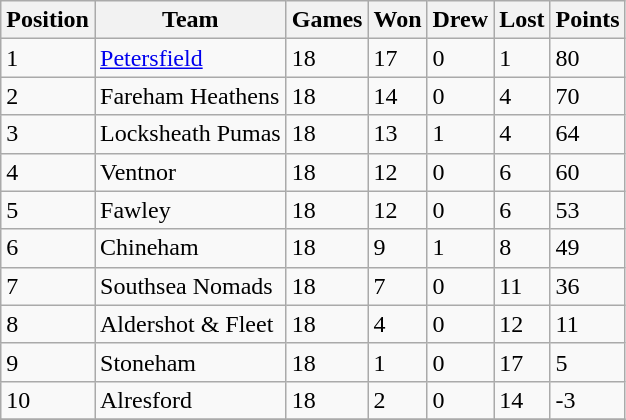<table class="wikitable">
<tr>
<th>Position</th>
<th>Team</th>
<th>Games</th>
<th>Won</th>
<th>Drew</th>
<th>Lost</th>
<th>Points</th>
</tr>
<tr>
<td>1</td>
<td><a href='#'>Petersfield</a></td>
<td>18</td>
<td>17</td>
<td>0</td>
<td>1</td>
<td>80</td>
</tr>
<tr>
<td>2</td>
<td>Fareham Heathens</td>
<td>18</td>
<td>14</td>
<td>0</td>
<td>4</td>
<td>70</td>
</tr>
<tr>
<td>3</td>
<td>Locksheath Pumas</td>
<td>18</td>
<td>13</td>
<td>1</td>
<td>4</td>
<td>64</td>
</tr>
<tr>
<td>4</td>
<td>Ventnor</td>
<td>18</td>
<td>12</td>
<td>0</td>
<td>6</td>
<td>60</td>
</tr>
<tr>
<td>5</td>
<td>Fawley</td>
<td>18</td>
<td>12</td>
<td>0</td>
<td>6</td>
<td>53</td>
</tr>
<tr>
<td>6</td>
<td>Chineham</td>
<td>18</td>
<td>9</td>
<td>1</td>
<td>8</td>
<td>49</td>
</tr>
<tr>
<td>7</td>
<td>Southsea Nomads</td>
<td>18</td>
<td>7</td>
<td>0</td>
<td>11</td>
<td>36</td>
</tr>
<tr>
<td>8</td>
<td>Aldershot & Fleet</td>
<td>18</td>
<td>4</td>
<td>0</td>
<td>12</td>
<td>11</td>
</tr>
<tr>
<td>9</td>
<td>Stoneham</td>
<td>18</td>
<td>1</td>
<td>0</td>
<td>17</td>
<td>5</td>
</tr>
<tr>
<td>10</td>
<td>Alresford</td>
<td>18</td>
<td>2</td>
<td>0</td>
<td>14</td>
<td>-3</td>
</tr>
<tr>
</tr>
</table>
